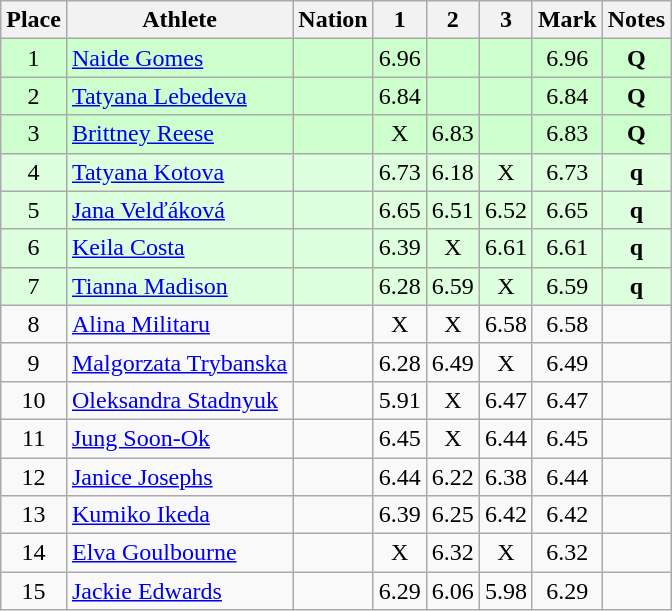<table class="wikitable sortable" style="text-align:center">
<tr>
<th>Place</th>
<th>Athlete</th>
<th>Nation</th>
<th>1</th>
<th>2</th>
<th>3</th>
<th>Mark</th>
<th>Notes</th>
</tr>
<tr bgcolor=ccffcc>
<td>1</td>
<td style="text-align:left"><a href='#'>Naide Gomes</a></td>
<td align=left></td>
<td>6.96</td>
<td></td>
<td></td>
<td>6.96</td>
<td><strong>Q</strong></td>
</tr>
<tr bgcolor=ccffcc>
<td>2</td>
<td style="text-align:left"><a href='#'>Tatyana Lebedeva</a></td>
<td align=left></td>
<td>6.84</td>
<td></td>
<td></td>
<td>6.84</td>
<td><strong>Q</strong></td>
</tr>
<tr bgcolor=ccffcc>
<td>3</td>
<td style="text-align:left"><a href='#'>Brittney Reese</a></td>
<td align=left></td>
<td>X</td>
<td>6.83</td>
<td></td>
<td>6.83</td>
<td><strong>Q</strong></td>
</tr>
<tr bgcolor=ddffdd>
<td>4</td>
<td style="text-align:left"><a href='#'>Tatyana Kotova</a></td>
<td align=left></td>
<td>6.73</td>
<td>6.18</td>
<td>X</td>
<td>6.73</td>
<td><strong>q</strong></td>
</tr>
<tr bgcolor=ddffdd>
<td>5</td>
<td style="text-align:left"><a href='#'>Jana Velďáková</a></td>
<td align=left></td>
<td>6.65</td>
<td>6.51</td>
<td>6.52</td>
<td>6.65</td>
<td><strong>q</strong></td>
</tr>
<tr bgcolor=ddffdd>
<td>6</td>
<td style="text-align:left"><a href='#'>Keila Costa</a></td>
<td align=left></td>
<td>6.39</td>
<td>X</td>
<td>6.61</td>
<td>6.61</td>
<td><strong>q</strong></td>
</tr>
<tr bgcolor=ddffdd>
<td>7</td>
<td style="text-align:left"><a href='#'>Tianna Madison</a></td>
<td align=left></td>
<td>6.28</td>
<td>6.59</td>
<td>X</td>
<td>6.59</td>
<td><strong>q</strong></td>
</tr>
<tr>
<td>8</td>
<td style="text-align:left"><a href='#'>Alina Militaru</a></td>
<td align=left></td>
<td>X</td>
<td>X</td>
<td>6.58</td>
<td>6.58</td>
<td></td>
</tr>
<tr>
<td>9</td>
<td style="text-align:left"><a href='#'>Malgorzata Trybanska</a></td>
<td align=left></td>
<td>6.28</td>
<td>6.49</td>
<td>X</td>
<td>6.49</td>
<td></td>
</tr>
<tr>
<td>10</td>
<td style="text-align:left"><a href='#'>Oleksandra Stadnyuk</a></td>
<td align=left></td>
<td>5.91</td>
<td>X</td>
<td>6.47</td>
<td>6.47</td>
<td></td>
</tr>
<tr>
<td>11</td>
<td style="text-align:left"><a href='#'>Jung Soon-Ok</a></td>
<td align=left></td>
<td>6.45</td>
<td>X</td>
<td>6.44</td>
<td>6.45</td>
<td></td>
</tr>
<tr>
<td>12</td>
<td style="text-align:left"><a href='#'>Janice Josephs</a></td>
<td align=left></td>
<td>6.44</td>
<td>6.22</td>
<td>6.38</td>
<td>6.44</td>
<td></td>
</tr>
<tr>
<td>13</td>
<td style="text-align:left"><a href='#'>Kumiko Ikeda</a></td>
<td align=left></td>
<td>6.39</td>
<td>6.25</td>
<td>6.42</td>
<td>6.42</td>
<td></td>
</tr>
<tr>
<td>14</td>
<td style="text-align:left"><a href='#'>Elva Goulbourne</a></td>
<td align=left></td>
<td>X</td>
<td>6.32</td>
<td>X</td>
<td>6.32</td>
<td></td>
</tr>
<tr>
<td>15</td>
<td style="text-align:left"><a href='#'>Jackie Edwards</a></td>
<td align=left></td>
<td>6.29</td>
<td>6.06</td>
<td>5.98</td>
<td>6.29</td>
<td></td>
</tr>
</table>
